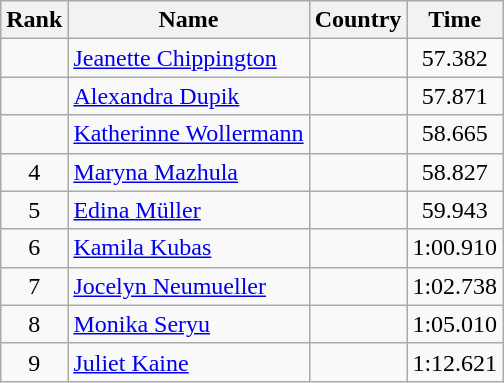<table class="wikitable" style="text-align:center">
<tr>
<th>Rank</th>
<th>Name</th>
<th>Country</th>
<th>Time</th>
</tr>
<tr>
<td></td>
<td align="left"><a href='#'>Jeanette Chippington</a></td>
<td align="left"></td>
<td>57.382</td>
</tr>
<tr>
<td></td>
<td align="left"><a href='#'>Alexandra Dupik</a></td>
<td align="left"></td>
<td>57.871</td>
</tr>
<tr>
<td></td>
<td align="left"><a href='#'>Katherinne Wollermann</a></td>
<td align="left"></td>
<td>58.665</td>
</tr>
<tr>
<td>4</td>
<td align="left"><a href='#'>Maryna Mazhula</a></td>
<td align="left"></td>
<td>58.827</td>
</tr>
<tr>
<td>5</td>
<td align="left"><a href='#'>Edina Müller</a></td>
<td align="left"></td>
<td>59.943</td>
</tr>
<tr>
<td>6</td>
<td align="left"><a href='#'>Kamila Kubas</a></td>
<td align="left"></td>
<td>1:00.910</td>
</tr>
<tr>
<td>7</td>
<td align="left"><a href='#'>Jocelyn Neumueller</a></td>
<td align="left"></td>
<td>1:02.738</td>
</tr>
<tr>
<td>8</td>
<td align="left"><a href='#'>Monika Seryu</a></td>
<td align="left"></td>
<td>1:05.010</td>
</tr>
<tr>
<td>9</td>
<td align="left"><a href='#'>Juliet Kaine</a></td>
<td align="left"></td>
<td>1:12.621</td>
</tr>
</table>
